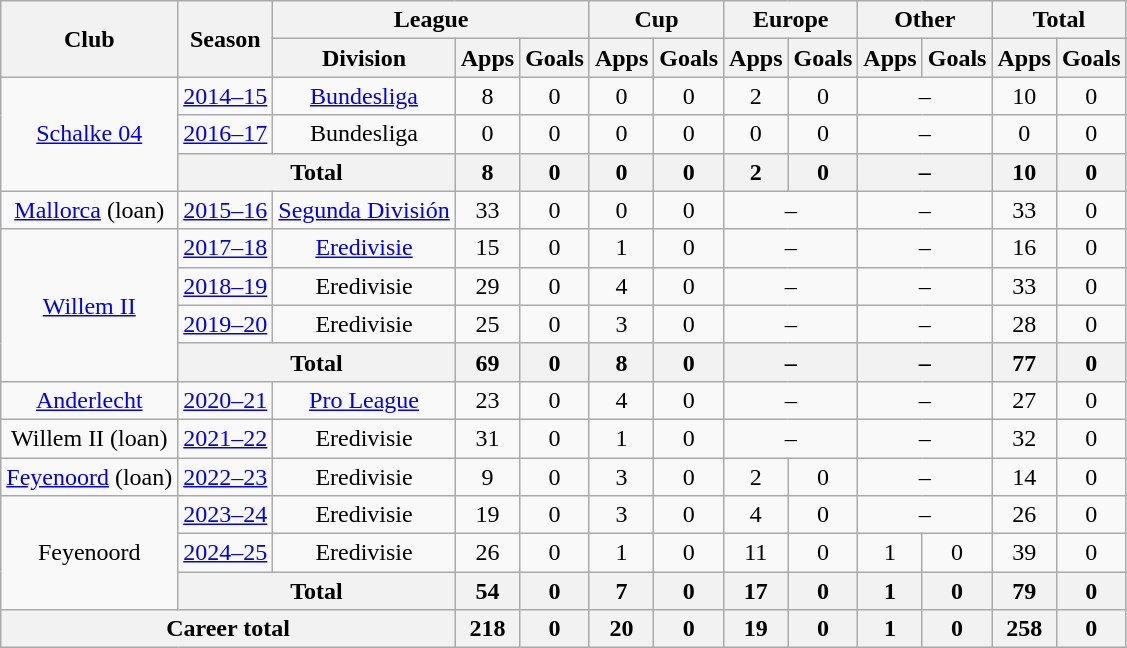<table class="wikitable" style="text-align:center">
<tr>
<th rowspan="2">Club</th>
<th rowspan="2">Season</th>
<th colspan="3">League</th>
<th colspan="2">Cup</th>
<th colspan="2">Europe</th>
<th colspan="2">Other</th>
<th colspan="2">Total</th>
</tr>
<tr>
<th>Division</th>
<th>Apps</th>
<th>Goals</th>
<th>Apps</th>
<th>Goals</th>
<th>Apps</th>
<th>Goals</th>
<th>Apps</th>
<th>Goals</th>
<th>Apps</th>
<th>Goals</th>
</tr>
<tr>
<td rowspan="3"><a href='#'>Schalke 04</a></td>
<td><a href='#'>2014–15</a></td>
<td><a href='#'>Bundesliga</a></td>
<td>8</td>
<td>0</td>
<td>0</td>
<td>0</td>
<td>2</td>
<td>0</td>
<td colspan="2">–</td>
<td>10</td>
<td>0</td>
</tr>
<tr>
<td><a href='#'>2016–17</a></td>
<td>Bundesliga</td>
<td>0</td>
<td>0</td>
<td>0</td>
<td>0</td>
<td>0</td>
<td>0</td>
<td colspan="2">–</td>
<td>0</td>
<td>0</td>
</tr>
<tr>
<th colspan="2">Total</th>
<th>8</th>
<th>0</th>
<th>0</th>
<th>0</th>
<th>2</th>
<th>0</th>
<th colspan="2">–</th>
<th>10</th>
<th>0</th>
</tr>
<tr>
<td><a href='#'>Mallorca</a> (loan)</td>
<td><a href='#'>2015–16</a></td>
<td><a href='#'>Segunda División</a></td>
<td>33</td>
<td>0</td>
<td>0</td>
<td>0</td>
<td colspan="2">–</td>
<td colspan="2">–</td>
<td>33</td>
<td>0</td>
</tr>
<tr>
<td rowspan="4"><a href='#'>Willem II</a></td>
<td><a href='#'>2017–18</a></td>
<td><a href='#'>Eredivisie</a></td>
<td>15</td>
<td>0</td>
<td>1</td>
<td>0</td>
<td colspan="2">–</td>
<td colspan="2">–</td>
<td>16</td>
<td>0</td>
</tr>
<tr>
<td><a href='#'>2018–19</a></td>
<td>Eredivisie</td>
<td>29</td>
<td>0</td>
<td>4</td>
<td>0</td>
<td colspan="2">–</td>
<td colspan="2">–</td>
<td>33</td>
<td>0</td>
</tr>
<tr>
<td><a href='#'>2019–20</a></td>
<td>Eredivisie</td>
<td>25</td>
<td>0</td>
<td>3</td>
<td>0</td>
<td colspan="2">–</td>
<td colspan="2">–</td>
<td>28</td>
<td>0</td>
</tr>
<tr>
<th colspan="2">Total</th>
<th>69</th>
<th>0</th>
<th>8</th>
<th>0</th>
<th colspan="2">–</th>
<th colspan="2">–</th>
<th>77</th>
<th>0</th>
</tr>
<tr>
<td><a href='#'>Anderlecht</a></td>
<td><a href='#'>2020–21</a></td>
<td><a href='#'>Pro League</a></td>
<td>23</td>
<td>0</td>
<td>4</td>
<td>0</td>
<td colspan="2">–</td>
<td colspan="2">–</td>
<td>27</td>
<td>0</td>
</tr>
<tr>
<td>Willem II (loan)</td>
<td><a href='#'>2021–22</a></td>
<td>Eredivisie</td>
<td>31</td>
<td>0</td>
<td>1</td>
<td>0</td>
<td colspan="2">–</td>
<td colspan="2">–</td>
<td>32</td>
<td>0</td>
</tr>
<tr>
<td><a href='#'>Feyenoord</a> (loan)</td>
<td><a href='#'>2022–23</a></td>
<td>Eredivisie</td>
<td>9</td>
<td>0</td>
<td>3</td>
<td>0</td>
<td>2</td>
<td>0</td>
<td colspan="2">–</td>
<td>14</td>
<td>0</td>
</tr>
<tr>
<td rowspan="3">Feyenoord</td>
<td><a href='#'>2023–24</a></td>
<td>Eredivisie</td>
<td>19</td>
<td>0</td>
<td>3</td>
<td>0</td>
<td>4</td>
<td>0</td>
<td colspan="2">–</td>
<td>26</td>
<td>0</td>
</tr>
<tr>
<td><a href='#'>2024–25</a></td>
<td>Eredivisie</td>
<td>26</td>
<td>0</td>
<td>1</td>
<td>0</td>
<td>11</td>
<td>0</td>
<td>1</td>
<td>0</td>
<td>39</td>
<td>0</td>
</tr>
<tr>
<th colspan="2">Total</th>
<th>54</th>
<th>0</th>
<th>7</th>
<th>0</th>
<th>17</th>
<th>0</th>
<th>1</th>
<th>0</th>
<th>79</th>
<th>0</th>
</tr>
<tr>
<th colspan="3">Career total</th>
<th>218</th>
<th>0</th>
<th>20</th>
<th>0</th>
<th>19</th>
<th>0</th>
<th>1</th>
<th>0</th>
<th>258</th>
<th>0</th>
</tr>
</table>
